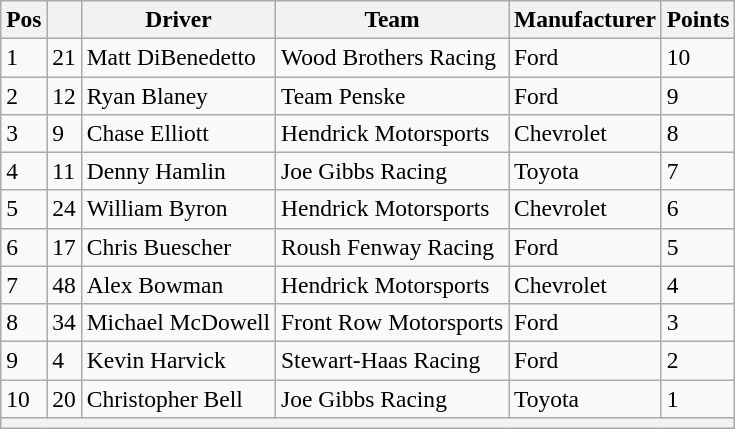<table class="wikitable" style="font-size:98%">
<tr>
<th>Pos</th>
<th></th>
<th>Driver</th>
<th>Team</th>
<th>Manufacturer</th>
<th>Points</th>
</tr>
<tr>
<td>1</td>
<td>21</td>
<td>Matt DiBenedetto</td>
<td>Wood Brothers Racing</td>
<td>Ford</td>
<td>10</td>
</tr>
<tr>
<td>2</td>
<td>12</td>
<td>Ryan Blaney</td>
<td>Team Penske</td>
<td>Ford</td>
<td>9</td>
</tr>
<tr>
<td>3</td>
<td>9</td>
<td>Chase Elliott</td>
<td>Hendrick Motorsports</td>
<td>Chevrolet</td>
<td>8</td>
</tr>
<tr>
<td>4</td>
<td>11</td>
<td>Denny Hamlin</td>
<td>Joe Gibbs Racing</td>
<td>Toyota</td>
<td>7</td>
</tr>
<tr>
<td>5</td>
<td>24</td>
<td>William Byron</td>
<td>Hendrick Motorsports</td>
<td>Chevrolet</td>
<td>6</td>
</tr>
<tr>
<td>6</td>
<td>17</td>
<td>Chris Buescher</td>
<td>Roush Fenway Racing</td>
<td>Ford</td>
<td>5</td>
</tr>
<tr>
<td>7</td>
<td>48</td>
<td>Alex Bowman</td>
<td>Hendrick Motorsports</td>
<td>Chevrolet</td>
<td>4</td>
</tr>
<tr>
<td>8</td>
<td>34</td>
<td>Michael McDowell</td>
<td>Front Row Motorsports</td>
<td>Ford</td>
<td>3</td>
</tr>
<tr>
<td>9</td>
<td>4</td>
<td>Kevin Harvick</td>
<td>Stewart-Haas Racing</td>
<td>Ford</td>
<td>2</td>
</tr>
<tr>
<td>10</td>
<td>20</td>
<td>Christopher Bell</td>
<td>Joe Gibbs Racing</td>
<td>Toyota</td>
<td>1</td>
</tr>
<tr>
<th colspan="6"></th>
</tr>
</table>
